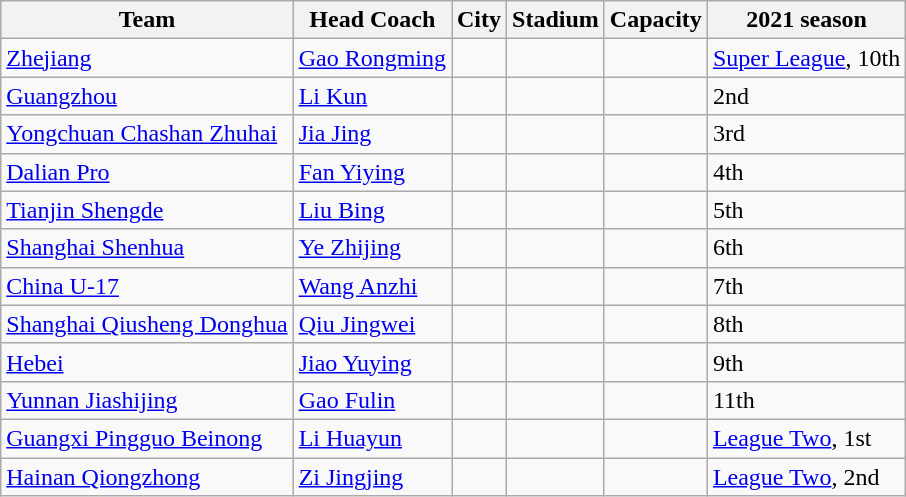<table class="wikitable sortable" style="font-size:100%">
<tr>
<th>Team</th>
<th>Head Coach</th>
<th>City</th>
<th>Stadium</th>
<th>Capacity</th>
<th>2021 season</th>
</tr>
<tr>
<td><a href='#'>Zhejiang</a></td>
<td> <a href='#'>Gao Rongming</a></td>
<td></td>
<td></td>
<td></td>
<td data-sort-value="1"><a href='#'>Super League</a>, 10th</td>
</tr>
<tr>
<td><a href='#'>Guangzhou</a></td>
<td> <a href='#'>Li Kun</a></td>
<td></td>
<td></td>
<td></td>
<td data-sort-value="2">2nd</td>
</tr>
<tr>
<td><a href='#'>Yongchuan Chashan Zhuhai</a></td>
<td> <a href='#'>Jia Jing</a></td>
<td></td>
<td></td>
<td></td>
<td data-sort-value="3">3rd</td>
</tr>
<tr>
<td><a href='#'>Dalian Pro</a></td>
<td> <a href='#'>Fan Yiying</a></td>
<td></td>
<td></td>
<td></td>
<td data-sort-value="4">4th</td>
</tr>
<tr>
<td><a href='#'>Tianjin Shengde</a></td>
<td> <a href='#'>Liu Bing</a></td>
<td></td>
<td></td>
<td></td>
<td data-sort-value="5">5th</td>
</tr>
<tr>
<td><a href='#'>Shanghai Shenhua</a></td>
<td> <a href='#'>Ye Zhijing</a></td>
<td></td>
<td></td>
<td></td>
<td data-sort-value="6">6th</td>
</tr>
<tr>
<td><a href='#'>China U-17</a></td>
<td> <a href='#'>Wang Anzhi</a></td>
<td></td>
<td></td>
<td></td>
<td data-sort-value="7">7th</td>
</tr>
<tr>
<td><a href='#'>Shanghai Qiusheng Donghua</a></td>
<td> <a href='#'>Qiu Jingwei</a></td>
<td></td>
<td></td>
<td></td>
<td data-sort-value="8">8th</td>
</tr>
<tr>
<td><a href='#'>Hebei</a></td>
<td> <a href='#'>Jiao Yuying</a></td>
<td></td>
<td></td>
<td></td>
<td data-sort-value="9">9th</td>
</tr>
<tr>
<td><a href='#'>Yunnan Jiashijing</a></td>
<td> <a href='#'>Gao Fulin</a></td>
<td></td>
<td></td>
<td></td>
<td data-sort-value="10">11th</td>
</tr>
<tr>
<td><a href='#'>Guangxi Pingguo Beinong</a></td>
<td> <a href='#'>Li Huayun</a></td>
<td></td>
<td></td>
<td></td>
<td data-sort-value="11"><a href='#'>League Two</a>, 1st</td>
</tr>
<tr>
<td><a href='#'>Hainan Qiongzhong</a></td>
<td> <a href='#'>Zi Jingjing</a></td>
<td></td>
<td></td>
<td></td>
<td data-sort-value="12"><a href='#'>League Two</a>, 2nd</td>
</tr>
</table>
